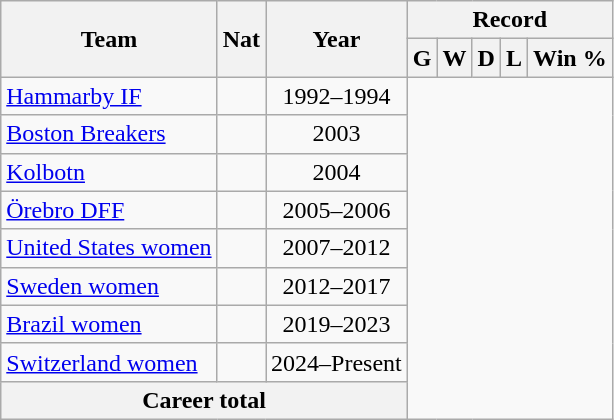<table class="wikitable" style="text-align: center">
<tr>
<th rowspan="2">Team</th>
<th rowspan="2">Nat</th>
<th rowspan="2">Year</th>
<th colspan="5">Record</th>
</tr>
<tr>
<th>G</th>
<th>W</th>
<th>D</th>
<th>L</th>
<th>Win %</th>
</tr>
<tr>
<td align="left"><a href='#'>Hammarby IF</a></td>
<td></td>
<td>1992–1994<br></td>
</tr>
<tr>
<td align="left"><a href='#'>Boston Breakers</a></td>
<td></td>
<td>2003<br></td>
</tr>
<tr>
<td align="left"><a href='#'>Kolbotn</a></td>
<td></td>
<td>2004<br></td>
</tr>
<tr>
<td align="left"><a href='#'>Örebro DFF</a></td>
<td></td>
<td>2005–2006<br></td>
</tr>
<tr>
<td align="left"><a href='#'>United States women</a></td>
<td></td>
<td>2007–2012<br></td>
</tr>
<tr>
<td align="left"><a href='#'>Sweden women</a></td>
<td></td>
<td>2012–2017<br></td>
</tr>
<tr>
<td align="left"><a href='#'>Brazil women</a></td>
<td></td>
<td>2019–2023<br></td>
</tr>
<tr>
<td align="left"><a href='#'>Switzerland women</a></td>
<td></td>
<td>2024–Present<br></td>
</tr>
<tr>
<th colspan="3">Career total<br></th>
</tr>
</table>
